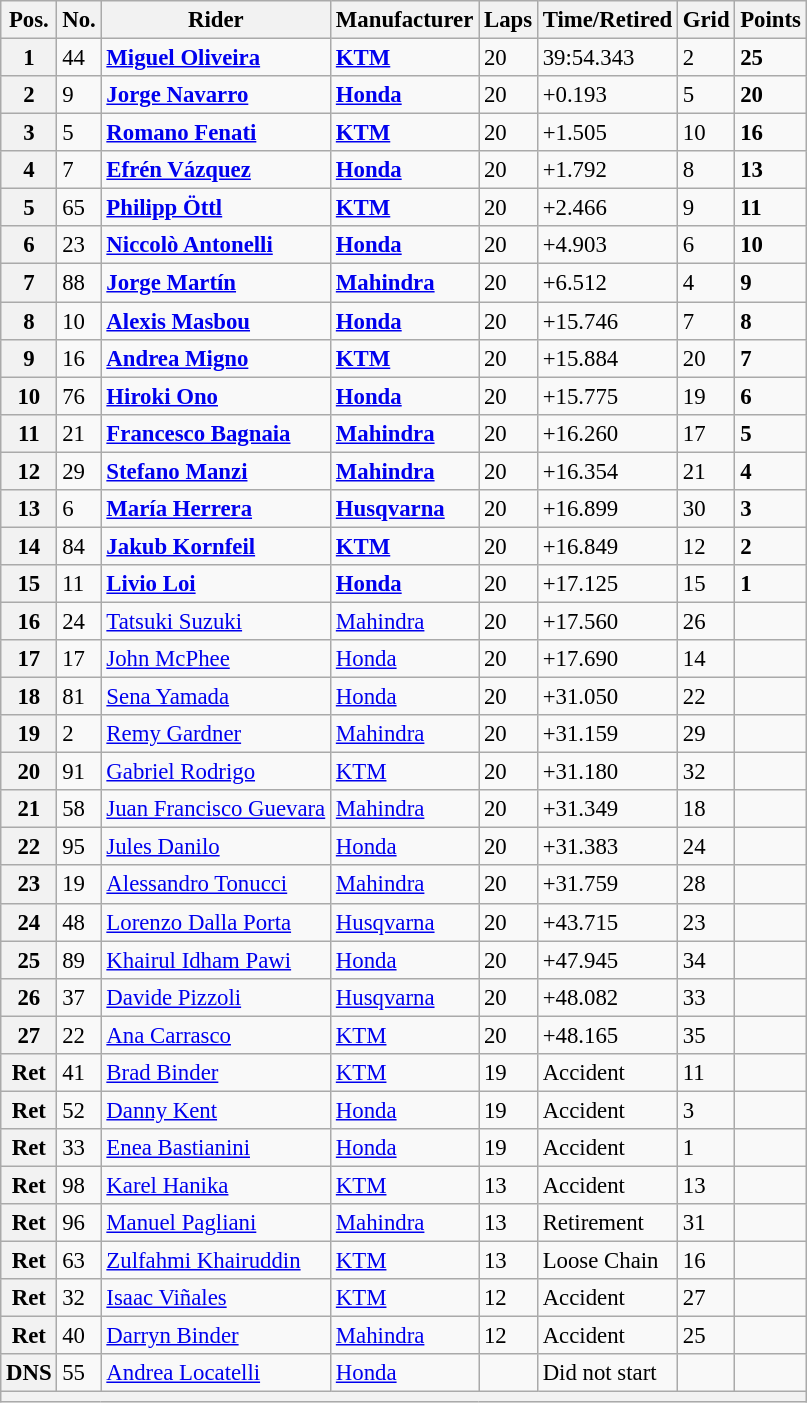<table class="wikitable" style="font-size: 95%;">
<tr>
<th>Pos.</th>
<th>No.</th>
<th>Rider</th>
<th>Manufacturer</th>
<th>Laps</th>
<th>Time/Retired</th>
<th>Grid</th>
<th>Points</th>
</tr>
<tr>
<th>1</th>
<td>44</td>
<td> <strong><a href='#'>Miguel Oliveira</a></strong></td>
<td><strong><a href='#'>KTM</a></strong></td>
<td>20</td>
<td>39:54.343</td>
<td>2</td>
<td><strong>25</strong></td>
</tr>
<tr>
<th>2</th>
<td>9</td>
<td> <strong><a href='#'>Jorge Navarro</a></strong></td>
<td><strong><a href='#'>Honda</a></strong></td>
<td>20</td>
<td>+0.193</td>
<td>5</td>
<td><strong>20</strong></td>
</tr>
<tr>
<th>3</th>
<td>5</td>
<td> <strong><a href='#'>Romano Fenati</a></strong></td>
<td><strong><a href='#'>KTM</a></strong></td>
<td>20</td>
<td>+1.505</td>
<td>10</td>
<td><strong>16</strong></td>
</tr>
<tr>
<th>4</th>
<td>7</td>
<td> <strong><a href='#'>Efrén Vázquez</a></strong></td>
<td><strong><a href='#'>Honda</a></strong></td>
<td>20</td>
<td>+1.792</td>
<td>8</td>
<td><strong>13</strong></td>
</tr>
<tr>
<th>5</th>
<td>65</td>
<td> <strong><a href='#'>Philipp Öttl</a></strong></td>
<td><strong><a href='#'>KTM</a></strong></td>
<td>20</td>
<td>+2.466</td>
<td>9</td>
<td><strong>11</strong></td>
</tr>
<tr>
<th>6</th>
<td>23</td>
<td> <strong><a href='#'>Niccolò Antonelli</a></strong></td>
<td><strong><a href='#'>Honda</a></strong></td>
<td>20</td>
<td>+4.903</td>
<td>6</td>
<td><strong>10</strong></td>
</tr>
<tr>
<th>7</th>
<td>88</td>
<td> <strong><a href='#'>Jorge Martín</a></strong></td>
<td><strong><a href='#'>Mahindra</a></strong></td>
<td>20</td>
<td>+6.512</td>
<td>4</td>
<td><strong>9</strong></td>
</tr>
<tr>
<th>8</th>
<td>10</td>
<td> <strong><a href='#'>Alexis Masbou</a></strong></td>
<td><strong><a href='#'>Honda</a></strong></td>
<td>20</td>
<td>+15.746</td>
<td>7</td>
<td><strong>8</strong></td>
</tr>
<tr>
<th>9</th>
<td>16</td>
<td> <strong><a href='#'>Andrea Migno</a></strong></td>
<td><strong><a href='#'>KTM</a></strong></td>
<td>20</td>
<td>+15.884</td>
<td>20</td>
<td><strong>7</strong></td>
</tr>
<tr>
<th>10</th>
<td>76</td>
<td> <strong><a href='#'>Hiroki Ono</a></strong></td>
<td><strong><a href='#'>Honda</a></strong></td>
<td>20</td>
<td>+15.775</td>
<td>19</td>
<td><strong>6</strong></td>
</tr>
<tr>
<th>11</th>
<td>21</td>
<td> <strong><a href='#'>Francesco Bagnaia</a></strong></td>
<td><strong><a href='#'>Mahindra</a></strong></td>
<td>20</td>
<td>+16.260</td>
<td>17</td>
<td><strong>5</strong></td>
</tr>
<tr>
<th>12</th>
<td>29</td>
<td> <strong><a href='#'>Stefano Manzi</a></strong></td>
<td><strong><a href='#'>Mahindra</a></strong></td>
<td>20</td>
<td>+16.354</td>
<td>21</td>
<td><strong>4</strong></td>
</tr>
<tr>
<th>13</th>
<td>6</td>
<td> <strong><a href='#'>María Herrera</a></strong></td>
<td><strong><a href='#'>Husqvarna</a></strong></td>
<td>20</td>
<td>+16.899</td>
<td>30</td>
<td><strong>3</strong></td>
</tr>
<tr>
<th>14</th>
<td>84</td>
<td> <strong><a href='#'>Jakub Kornfeil</a></strong></td>
<td><strong><a href='#'>KTM</a></strong></td>
<td>20</td>
<td>+16.849</td>
<td>12</td>
<td><strong>2</strong></td>
</tr>
<tr>
<th>15</th>
<td>11</td>
<td> <strong><a href='#'>Livio Loi</a></strong></td>
<td><strong><a href='#'>Honda</a></strong></td>
<td>20</td>
<td>+17.125</td>
<td>15</td>
<td><strong>1</strong></td>
</tr>
<tr>
<th>16</th>
<td>24</td>
<td> <a href='#'>Tatsuki Suzuki</a></td>
<td><a href='#'>Mahindra</a></td>
<td>20</td>
<td>+17.560</td>
<td>26</td>
<td></td>
</tr>
<tr>
<th>17</th>
<td>17</td>
<td> <a href='#'>John McPhee</a></td>
<td><a href='#'>Honda</a></td>
<td>20</td>
<td>+17.690</td>
<td>14</td>
<td></td>
</tr>
<tr>
<th>18</th>
<td>81</td>
<td> <a href='#'>Sena Yamada</a></td>
<td><a href='#'>Honda</a></td>
<td>20</td>
<td>+31.050</td>
<td>22</td>
<td></td>
</tr>
<tr>
<th>19</th>
<td>2</td>
<td> <a href='#'>Remy Gardner</a></td>
<td><a href='#'>Mahindra</a></td>
<td>20</td>
<td>+31.159</td>
<td>29</td>
<td></td>
</tr>
<tr>
<th>20</th>
<td>91</td>
<td> <a href='#'>Gabriel Rodrigo</a></td>
<td><a href='#'>KTM</a></td>
<td>20</td>
<td>+31.180</td>
<td>32</td>
<td></td>
</tr>
<tr>
<th>21</th>
<td>58</td>
<td> <a href='#'>Juan Francisco Guevara</a></td>
<td><a href='#'>Mahindra</a></td>
<td>20</td>
<td>+31.349</td>
<td>18</td>
<td></td>
</tr>
<tr>
<th>22</th>
<td>95</td>
<td> <a href='#'>Jules Danilo</a></td>
<td><a href='#'>Honda</a></td>
<td>20</td>
<td>+31.383</td>
<td>24</td>
<td></td>
</tr>
<tr>
<th>23</th>
<td>19</td>
<td> <a href='#'>Alessandro Tonucci</a></td>
<td><a href='#'>Mahindra</a></td>
<td>20</td>
<td>+31.759</td>
<td>28</td>
<td></td>
</tr>
<tr>
<th>24</th>
<td>48</td>
<td> <a href='#'>Lorenzo Dalla Porta</a></td>
<td><a href='#'>Husqvarna</a></td>
<td>20</td>
<td>+43.715</td>
<td>23</td>
<td></td>
</tr>
<tr>
<th>25</th>
<td>89</td>
<td> <a href='#'>Khairul Idham Pawi</a></td>
<td><a href='#'>Honda</a></td>
<td>20</td>
<td>+47.945</td>
<td>34</td>
<td></td>
</tr>
<tr>
<th>26</th>
<td>37</td>
<td> <a href='#'>Davide Pizzoli</a></td>
<td><a href='#'>Husqvarna</a></td>
<td>20</td>
<td>+48.082</td>
<td>33</td>
<td></td>
</tr>
<tr>
<th>27</th>
<td>22</td>
<td> <a href='#'>Ana Carrasco</a></td>
<td><a href='#'>KTM</a></td>
<td>20</td>
<td>+48.165</td>
<td>35</td>
<td></td>
</tr>
<tr>
<th>Ret</th>
<td>41</td>
<td> <a href='#'>Brad Binder</a></td>
<td><a href='#'>KTM</a></td>
<td>19</td>
<td>Accident</td>
<td>11</td>
<td></td>
</tr>
<tr>
<th>Ret</th>
<td>52</td>
<td> <a href='#'>Danny Kent</a></td>
<td><a href='#'>Honda</a></td>
<td>19</td>
<td>Accident</td>
<td>3</td>
<td></td>
</tr>
<tr>
<th>Ret</th>
<td>33</td>
<td> <a href='#'>Enea Bastianini</a></td>
<td><a href='#'>Honda</a></td>
<td>19</td>
<td>Accident</td>
<td>1</td>
<td></td>
</tr>
<tr>
<th>Ret</th>
<td>98</td>
<td> <a href='#'>Karel Hanika</a></td>
<td><a href='#'>KTM</a></td>
<td>13</td>
<td>Accident</td>
<td>13</td>
<td></td>
</tr>
<tr>
<th>Ret</th>
<td>96</td>
<td> <a href='#'>Manuel Pagliani</a></td>
<td><a href='#'>Mahindra</a></td>
<td>13</td>
<td>Retirement</td>
<td>31</td>
<td></td>
</tr>
<tr>
<th>Ret</th>
<td>63</td>
<td> <a href='#'>Zulfahmi Khairuddin</a></td>
<td><a href='#'>KTM</a></td>
<td>13</td>
<td>Loose Chain</td>
<td>16</td>
<td></td>
</tr>
<tr>
<th>Ret</th>
<td>32</td>
<td> <a href='#'>Isaac Viñales</a></td>
<td><a href='#'>KTM</a></td>
<td>12</td>
<td>Accident</td>
<td>27</td>
<td></td>
</tr>
<tr>
<th>Ret</th>
<td>40</td>
<td> <a href='#'>Darryn Binder</a></td>
<td><a href='#'>Mahindra</a></td>
<td>12</td>
<td>Accident</td>
<td>25</td>
<td></td>
</tr>
<tr>
<th>DNS</th>
<td>55</td>
<td> <a href='#'>Andrea Locatelli</a></td>
<td><a href='#'>Honda</a></td>
<td></td>
<td>Did not start</td>
<td></td>
<td></td>
</tr>
<tr>
<th colspan=8></th>
</tr>
</table>
